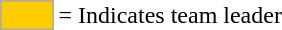<table>
<tr>
<td style="background:#fc0; border:1px solid #aaa; width:2em;"></td>
<td>= Indicates team leader</td>
</tr>
</table>
